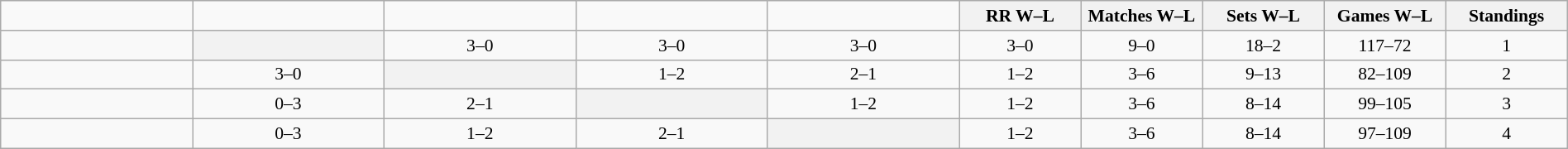<table class="wikitable" style="width: 100%; text-align:center; font-size:90%">
<tr>
<td width=130></td>
<td width=130></td>
<td width=130></td>
<td width=130></td>
<td width=130></td>
<th width=80>RR W–L</th>
<th width=80>Matches W–L</th>
<th width=80>Sets W–L</th>
<th width=80>Games W–L</th>
<th width=80>Standings</th>
</tr>
<tr>
<td style="text-align:left;"></td>
<th bgcolor="ededed"></th>
<td>3–0</td>
<td>3–0</td>
<td>3–0</td>
<td>3–0</td>
<td>9–0</td>
<td>18–2</td>
<td>117–72</td>
<td>1</td>
</tr>
<tr>
<td style="text-align:left;"></td>
<td>3–0</td>
<th bgcolor="ededed"></th>
<td>1–2</td>
<td>2–1</td>
<td>1–2</td>
<td>3–6</td>
<td>9–13</td>
<td>82–109</td>
<td>2</td>
</tr>
<tr>
<td style="text-align:left;"></td>
<td>0–3</td>
<td>2–1</td>
<th bgcolor="ededed"></th>
<td>1–2</td>
<td>1–2</td>
<td>3–6</td>
<td>8–14</td>
<td>99–105</td>
<td>3</td>
</tr>
<tr>
<td style="text-align:left;"></td>
<td>0–3</td>
<td>1–2</td>
<td>2–1</td>
<th bgcolor="ededed"></th>
<td>1–2</td>
<td>3–6</td>
<td>8–14</td>
<td>97–109</td>
<td>4</td>
</tr>
</table>
